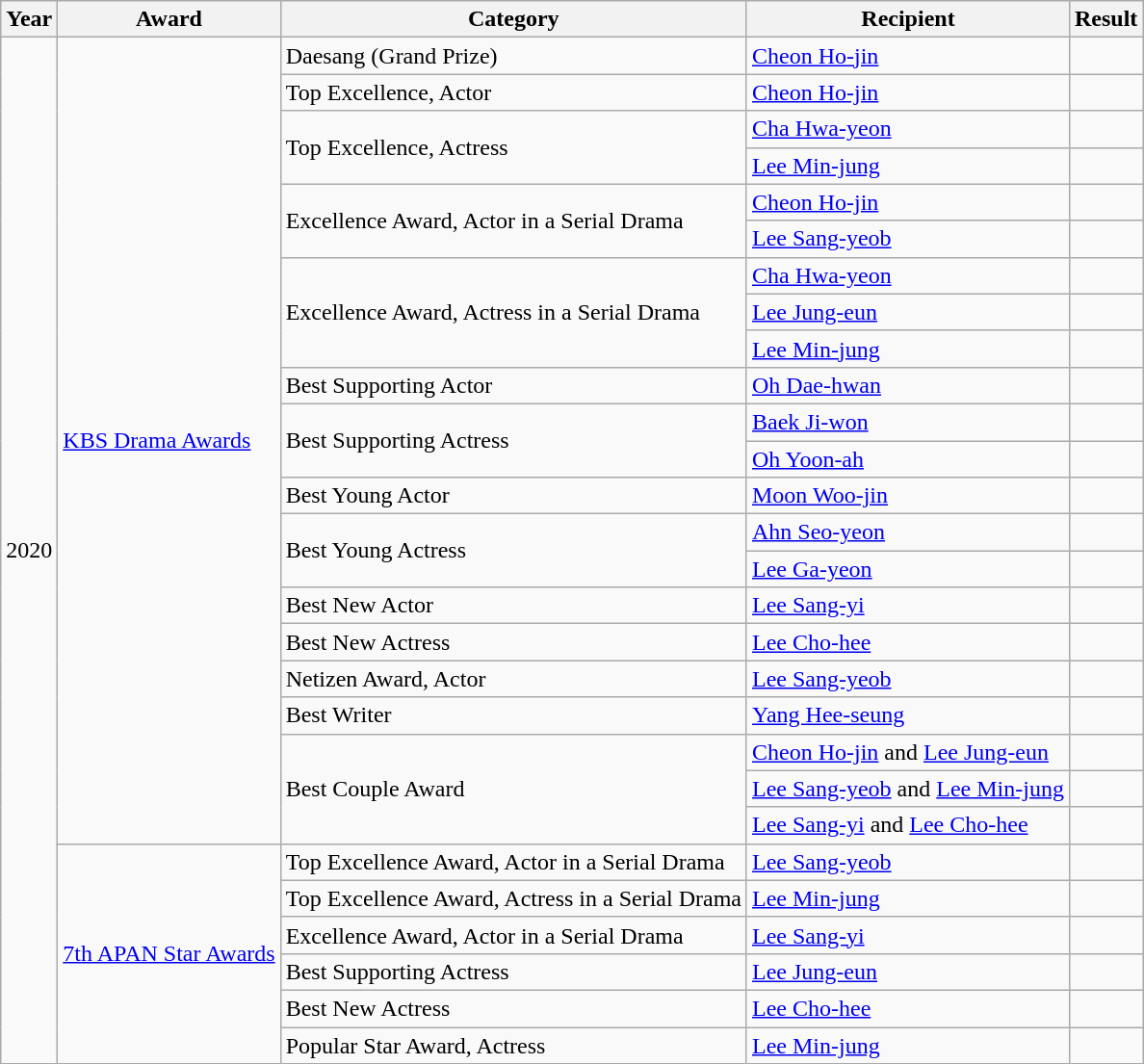<table class="wikitable">
<tr>
<th>Year</th>
<th>Award</th>
<th>Category</th>
<th>Recipient</th>
<th>Result</th>
</tr>
<tr>
<td rowspan=28>2020</td>
<td rowspan=22><a href='#'>KBS Drama Awards</a></td>
<td>Daesang (Grand Prize)</td>
<td><a href='#'>Cheon Ho-jin</a></td>
<td></td>
</tr>
<tr>
<td>Top Excellence, Actor</td>
<td><a href='#'>Cheon Ho-jin</a></td>
<td></td>
</tr>
<tr>
<td rowspan=2>Top Excellence, Actress</td>
<td><a href='#'>Cha Hwa-yeon</a></td>
<td></td>
</tr>
<tr>
<td><a href='#'>Lee Min-jung</a></td>
<td></td>
</tr>
<tr>
<td rowspan=2>Excellence Award, Actor in a Serial Drama</td>
<td><a href='#'>Cheon Ho-jin</a></td>
<td></td>
</tr>
<tr>
<td><a href='#'>Lee Sang-yeob</a></td>
<td></td>
</tr>
<tr>
<td rowspan=3>Excellence Award, Actress in a Serial Drama</td>
<td><a href='#'>Cha Hwa-yeon</a></td>
<td></td>
</tr>
<tr>
<td><a href='#'>Lee Jung-eun</a></td>
<td></td>
</tr>
<tr>
<td><a href='#'>Lee Min-jung</a></td>
<td></td>
</tr>
<tr>
<td>Best Supporting Actor</td>
<td><a href='#'>Oh Dae-hwan</a></td>
<td></td>
</tr>
<tr>
<td rowspan=2>Best Supporting Actress</td>
<td><a href='#'>Baek Ji-won</a></td>
<td></td>
</tr>
<tr>
<td><a href='#'>Oh Yoon-ah</a></td>
<td></td>
</tr>
<tr>
<td>Best Young Actor</td>
<td><a href='#'>Moon Woo-jin</a></td>
<td></td>
</tr>
<tr>
<td rowspan=2>Best Young Actress</td>
<td><a href='#'>Ahn Seo-yeon</a></td>
<td></td>
</tr>
<tr>
<td><a href='#'>Lee Ga-yeon</a></td>
<td></td>
</tr>
<tr>
<td>Best New Actor</td>
<td><a href='#'>Lee Sang-yi</a></td>
<td></td>
</tr>
<tr>
<td>Best New Actress</td>
<td><a href='#'>Lee Cho-hee</a></td>
<td></td>
</tr>
<tr>
<td>Netizen Award, Actor</td>
<td><a href='#'>Lee Sang-yeob</a></td>
<td></td>
</tr>
<tr>
<td>Best Writer</td>
<td><a href='#'>Yang Hee-seung</a></td>
<td></td>
</tr>
<tr>
<td rowspan=3>Best Couple Award</td>
<td><a href='#'>Cheon Ho-jin</a> and <a href='#'>Lee Jung-eun</a></td>
<td></td>
</tr>
<tr>
<td><a href='#'>Lee Sang-yeob</a> and <a href='#'>Lee Min-jung</a></td>
<td></td>
</tr>
<tr>
<td><a href='#'>Lee Sang-yi</a> and <a href='#'>Lee Cho-hee</a></td>
<td></td>
</tr>
<tr>
<td rowspan="6"><a href='#'>7th APAN Star Awards</a></td>
<td>Top Excellence Award, Actor in a Serial Drama</td>
<td><a href='#'>Lee Sang-yeob</a></td>
<td></td>
</tr>
<tr>
<td>Top Excellence Award, Actress in a Serial Drama</td>
<td><a href='#'>Lee Min-jung</a></td>
<td></td>
</tr>
<tr>
<td>Excellence Award, Actor in a Serial Drama</td>
<td><a href='#'>Lee Sang-yi</a></td>
<td></td>
</tr>
<tr>
<td>Best Supporting Actress</td>
<td><a href='#'>Lee Jung-eun</a></td>
<td></td>
</tr>
<tr>
<td>Best New Actress</td>
<td><a href='#'>Lee Cho-hee</a></td>
<td></td>
</tr>
<tr>
<td>Popular Star Award, Actress</td>
<td><a href='#'>Lee Min-jung</a></td>
<td></td>
</tr>
</table>
